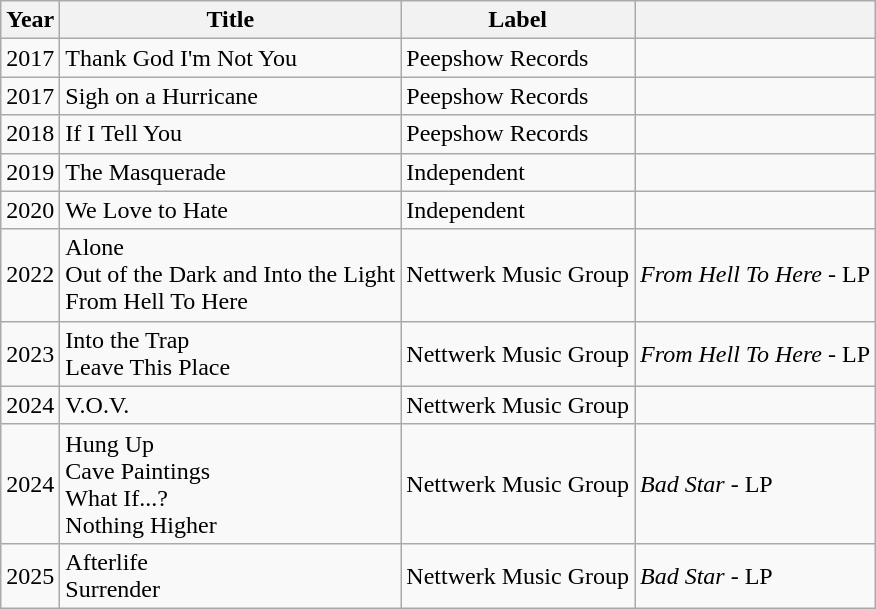<table class="wikitable">
<tr>
<th>Year</th>
<th>Title</th>
<th>Label</th>
<th></th>
</tr>
<tr>
<td>2017</td>
<td>Thank God I'm Not You</td>
<td>Peepshow Records</td>
<td></td>
</tr>
<tr>
<td>2017</td>
<td>Sigh on a Hurricane</td>
<td>Peepshow Records</td>
<td></td>
</tr>
<tr>
<td>2018</td>
<td>If I Tell You</td>
<td>Peepshow Records</td>
<td></td>
</tr>
<tr>
<td>2019</td>
<td>The Masquerade</td>
<td>Independent</td>
<td></td>
</tr>
<tr>
<td>2020</td>
<td>We Love to Hate</td>
<td>Independent</td>
<td></td>
</tr>
<tr>
<td>2022</td>
<td>Alone<br>Out of the Dark and Into the Light<br>From Hell To Here</td>
<td>Nettwerk Music Group</td>
<td><em>From Hell To Here</em> - LP</td>
</tr>
<tr>
<td>2023</td>
<td>Into the Trap<br>Leave This Place</td>
<td>Nettwerk Music Group</td>
<td><em>From Hell To Here</em> - LP</td>
</tr>
<tr>
<td>2024</td>
<td>V.O.V.</td>
<td>Nettwerk Music Group</td>
<td></td>
</tr>
<tr>
<td>2024</td>
<td>Hung Up<br>Cave Paintings<br>What If...?<br>Nothing Higher</td>
<td>Nettwerk Music Group</td>
<td><em>Bad Star</em> - LP</td>
</tr>
<tr>
<td>2025</td>
<td>Afterlife<br>Surrender</td>
<td>Nettwerk Music Group</td>
<td><em>Bad Star</em> - LP</td>
</tr>
</table>
